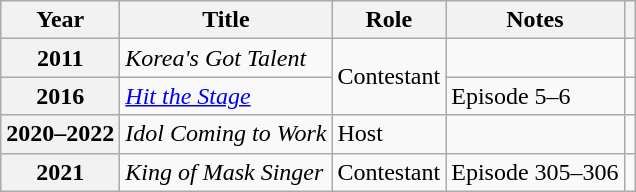<table class="wikitable plainrowheaders sortable">
<tr>
<th scope="col">Year</th>
<th scope="col">Title</th>
<th scope="col">Role</th>
<th scope="col">Notes</th>
<th scope="col" class="unsortable"></th>
</tr>
<tr>
<th scope="row">2011</th>
<td><em>Korea's Got Talent</em></td>
<td rowspan="2">Contestant</td>
<td></td>
<td style="text-align:center"></td>
</tr>
<tr>
<th scope="row">2016</th>
<td><em><a href='#'>Hit the Stage</a></em></td>
<td>Episode 5–6</td>
<td style="text-align:center"></td>
</tr>
<tr>
<th scope="row">2020–2022</th>
<td><em>Idol Coming to Work</em></td>
<td>Host</td>
<td></td>
<td style="text-align:center"></td>
</tr>
<tr>
<th scope="row">2021</th>
<td><em>King of Mask Singer</em></td>
<td>Contestant</td>
<td>Episode 305–306</td>
<td style="text-align:center"></td>
</tr>
</table>
